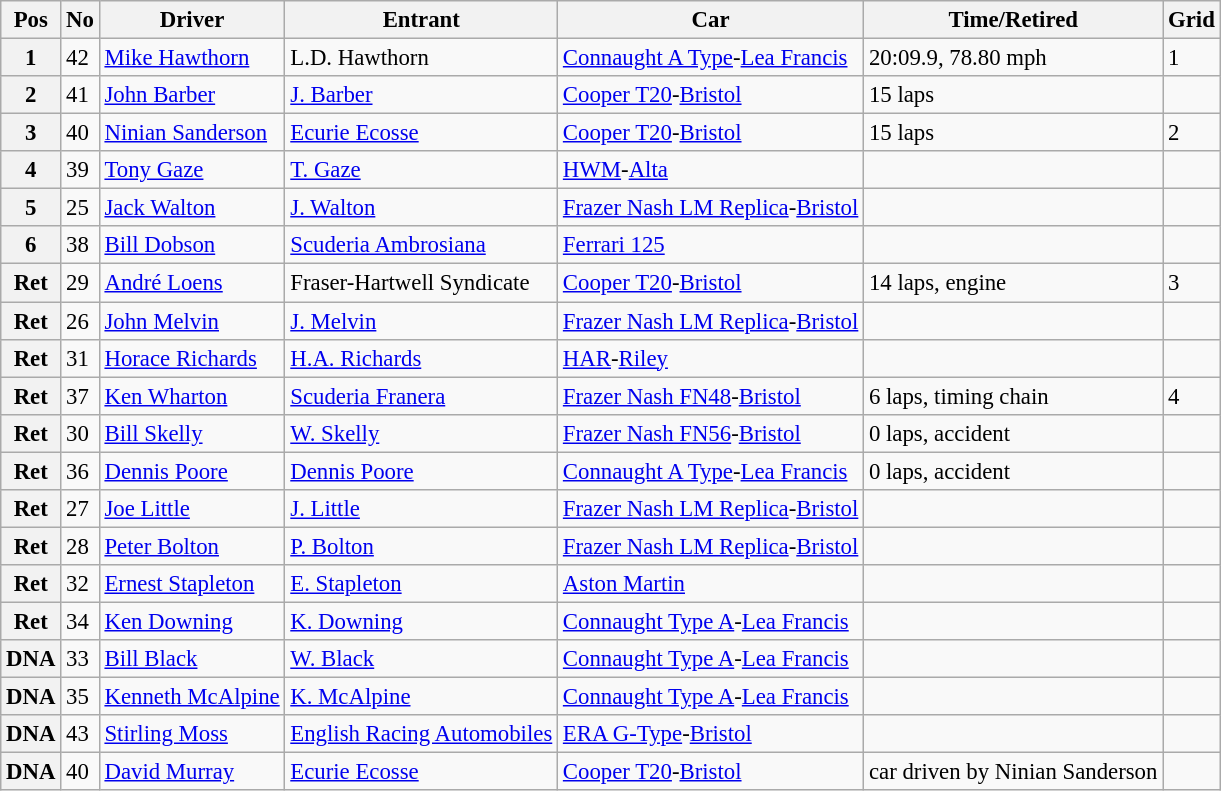<table class="wikitable" style="font-size: 95%;">
<tr>
<th>Pos</th>
<th>No</th>
<th>Driver</th>
<th>Entrant</th>
<th>Car</th>
<th>Time/Retired</th>
<th>Grid</th>
</tr>
<tr>
<th>1</th>
<td>42</td>
<td> <a href='#'>Mike Hawthorn</a></td>
<td>L.D. Hawthorn</td>
<td><a href='#'>Connaught A Type</a>-<a href='#'>Lea Francis</a></td>
<td>20:09.9, 78.80 mph</td>
<td>1</td>
</tr>
<tr>
<th>2</th>
<td>41</td>
<td> <a href='#'>John Barber</a></td>
<td><a href='#'>J. Barber</a></td>
<td><a href='#'>Cooper T20</a>-<a href='#'>Bristol</a></td>
<td>15 laps</td>
<td></td>
</tr>
<tr>
<th>3</th>
<td>40</td>
<td> <a href='#'>Ninian Sanderson</a></td>
<td><a href='#'>Ecurie Ecosse</a></td>
<td><a href='#'>Cooper T20</a>-<a href='#'>Bristol</a></td>
<td>15 laps</td>
<td>2</td>
</tr>
<tr>
<th>4</th>
<td>39</td>
<td> <a href='#'>Tony Gaze</a></td>
<td><a href='#'>T. Gaze</a></td>
<td><a href='#'>HWM</a>-<a href='#'>Alta</a></td>
<td></td>
<td></td>
</tr>
<tr>
<th>5</th>
<td>25</td>
<td> <a href='#'>Jack Walton</a></td>
<td><a href='#'>J. Walton</a></td>
<td><a href='#'>Frazer Nash LM Replica</a>-<a href='#'>Bristol</a></td>
<td></td>
<td></td>
</tr>
<tr>
<th>6</th>
<td>38</td>
<td> <a href='#'>Bill Dobson</a></td>
<td><a href='#'>Scuderia Ambrosiana</a></td>
<td><a href='#'>Ferrari 125</a></td>
<td></td>
<td></td>
</tr>
<tr>
<th>Ret</th>
<td>29</td>
<td> <a href='#'>André Loens</a></td>
<td>Fraser-Hartwell Syndicate</td>
<td><a href='#'>Cooper T20</a>-<a href='#'>Bristol</a></td>
<td>14 laps, engine</td>
<td>3</td>
</tr>
<tr>
<th>Ret</th>
<td>26</td>
<td> <a href='#'>John Melvin</a></td>
<td><a href='#'>J. Melvin</a></td>
<td><a href='#'>Frazer Nash LM Replica</a>-<a href='#'>Bristol</a></td>
<td></td>
<td></td>
</tr>
<tr>
<th>Ret</th>
<td>31</td>
<td> <a href='#'>Horace Richards</a></td>
<td><a href='#'>H.A. Richards</a></td>
<td><a href='#'>HAR</a>-<a href='#'>Riley</a></td>
<td></td>
<td></td>
</tr>
<tr>
<th>Ret</th>
<td>37</td>
<td> <a href='#'>Ken Wharton</a></td>
<td><a href='#'>Scuderia Franera</a></td>
<td><a href='#'>Frazer Nash FN48</a>-<a href='#'>Bristol</a></td>
<td>6 laps, timing chain</td>
<td>4</td>
</tr>
<tr>
<th>Ret</th>
<td>30</td>
<td> <a href='#'>Bill Skelly</a></td>
<td><a href='#'>W. Skelly</a></td>
<td><a href='#'>Frazer Nash FN56</a>-<a href='#'>Bristol</a></td>
<td>0 laps, accident</td>
<td></td>
</tr>
<tr>
<th>Ret</th>
<td>36</td>
<td> <a href='#'>Dennis Poore</a></td>
<td><a href='#'>Dennis Poore</a></td>
<td><a href='#'>Connaught A Type</a>-<a href='#'>Lea Francis</a></td>
<td>0 laps, accident</td>
<td></td>
</tr>
<tr>
<th>Ret</th>
<td>27</td>
<td> <a href='#'>Joe Little</a></td>
<td><a href='#'>J. Little</a></td>
<td><a href='#'>Frazer Nash LM Replica</a>-<a href='#'>Bristol</a></td>
<td></td>
<td></td>
</tr>
<tr>
<th>Ret</th>
<td>28</td>
<td> <a href='#'>Peter Bolton</a></td>
<td><a href='#'>P. Bolton</a></td>
<td><a href='#'>Frazer Nash LM Replica</a>-<a href='#'>Bristol</a></td>
<td></td>
<td></td>
</tr>
<tr>
<th>Ret</th>
<td>32</td>
<td> <a href='#'>Ernest Stapleton</a></td>
<td><a href='#'>E. Stapleton</a></td>
<td><a href='#'>Aston Martin</a></td>
<td></td>
<td></td>
</tr>
<tr>
<th>Ret</th>
<td>34</td>
<td> <a href='#'>Ken Downing</a></td>
<td><a href='#'>K. Downing</a></td>
<td><a href='#'>Connaught Type A</a>-<a href='#'>Lea Francis</a></td>
<td></td>
<td></td>
</tr>
<tr>
<th>DNA</th>
<td>33</td>
<td> <a href='#'>Bill Black</a></td>
<td><a href='#'>W. Black</a></td>
<td><a href='#'>Connaught Type A</a>-<a href='#'>Lea Francis</a></td>
<td></td>
<td></td>
</tr>
<tr>
<th>DNA</th>
<td>35</td>
<td> <a href='#'>Kenneth McAlpine</a></td>
<td><a href='#'>K. McAlpine</a></td>
<td><a href='#'>Connaught Type A</a>-<a href='#'>Lea Francis</a></td>
<td></td>
<td></td>
</tr>
<tr>
<th>DNA</th>
<td>43</td>
<td> <a href='#'>Stirling Moss</a></td>
<td><a href='#'>English Racing Automobiles</a></td>
<td><a href='#'>ERA G-Type</a>-<a href='#'>Bristol</a></td>
<td></td>
<td></td>
</tr>
<tr>
<th>DNA</th>
<td>40</td>
<td> <a href='#'>David Murray</a></td>
<td><a href='#'>Ecurie Ecosse</a></td>
<td><a href='#'>Cooper T20</a>-<a href='#'>Bristol</a></td>
<td>car driven by Ninian Sanderson</td>
<td></td>
</tr>
</table>
